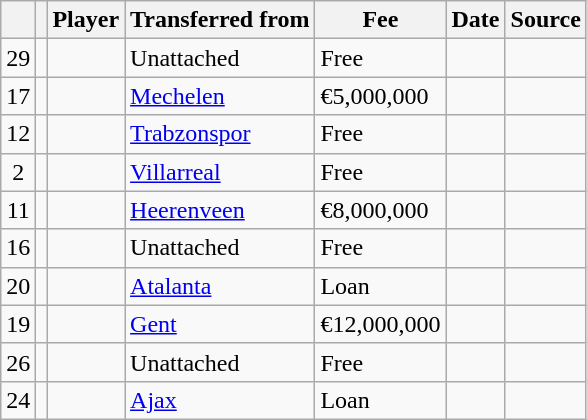<table class="wikitable plainrowheaders sortable">
<tr>
<th></th>
<th></th>
<th scope="col">Player</th>
<th>Transferred from</th>
<th style="width: 80px;">Fee</th>
<th scope="col">Date</th>
<th scope="col">Source</th>
</tr>
<tr>
<td align="center">29</td>
<td align="center"></td>
<td></td>
<td>Unattached</td>
<td>Free</td>
<td></td>
<td></td>
</tr>
<tr>
<td align="center">17</td>
<td align="center"></td>
<td></td>
<td> <a href='#'>Mechelen</a></td>
<td>€5,000,000</td>
<td></td>
<td></td>
</tr>
<tr>
<td align="center">12</td>
<td align="center"></td>
<td></td>
<td> <a href='#'>Trabzonspor</a></td>
<td>Free</td>
<td></td>
<td></td>
</tr>
<tr>
<td align="center">2</td>
<td align="center"></td>
<td></td>
<td> <a href='#'>Villarreal</a></td>
<td>Free</td>
<td></td>
<td></td>
</tr>
<tr>
<td align="center">11</td>
<td align="center"></td>
<td></td>
<td> <a href='#'>Heerenveen</a></td>
<td>€8,000,000</td>
<td></td>
<td></td>
</tr>
<tr>
<td align="center">16</td>
<td align="center"></td>
<td></td>
<td>Unattached</td>
<td>Free</td>
<td></td>
<td></td>
</tr>
<tr>
<td align="center">20</td>
<td align="center"></td>
<td></td>
<td> <a href='#'>Atalanta</a></td>
<td>Loan</td>
<td></td>
<td></td>
</tr>
<tr>
<td align="center">19</td>
<td align="center"></td>
<td></td>
<td> <a href='#'>Gent</a></td>
<td>€12,000,000</td>
<td></td>
<td></td>
</tr>
<tr>
<td align="center">26</td>
<td align="center"></td>
<td></td>
<td>Unattached</td>
<td>Free</td>
<td></td>
<td></td>
</tr>
<tr>
<td align="center">24</td>
<td align="center"></td>
<td></td>
<td> <a href='#'>Ajax</a></td>
<td>Loan</td>
<td></td>
<td></td>
</tr>
</table>
